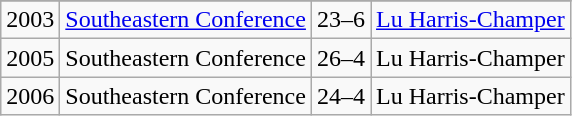<table class="wikitable">
<tr>
</tr>
<tr>
<td>2003</td>
<td><a href='#'>Southeastern Conference</a></td>
<td>23–6</td>
<td><a href='#'>Lu Harris-Champer</a></td>
</tr>
<tr>
<td>2005</td>
<td>Southeastern Conference</td>
<td>26–4</td>
<td>Lu Harris-Champer</td>
</tr>
<tr>
<td>2006</td>
<td>Southeastern Conference</td>
<td>24–4</td>
<td>Lu Harris-Champer</td>
</tr>
</table>
